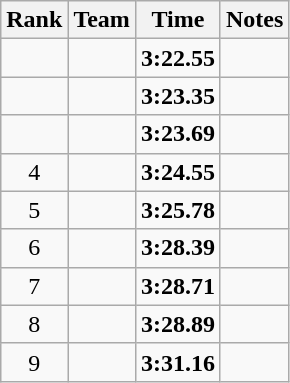<table class="wikitable sortable" style="text-align:center">
<tr>
<th>Rank</th>
<th>Team</th>
<th>Time</th>
<th>Notes</th>
</tr>
<tr>
<td></td>
<td></td>
<td><strong>3:22.55</strong></td>
<td></td>
</tr>
<tr>
<td></td>
<td></td>
<td><strong>3:23.35</strong></td>
<td></td>
</tr>
<tr>
<td></td>
<td></td>
<td><strong>3:23.69</strong></td>
<td></td>
</tr>
<tr>
<td>4</td>
<td></td>
<td><strong>3:24.55</strong></td>
<td></td>
</tr>
<tr>
<td>5</td>
<td></td>
<td><strong>3:25.78</strong></td>
<td></td>
</tr>
<tr>
<td>6</td>
<td></td>
<td><strong>3:28.39</strong></td>
<td></td>
</tr>
<tr>
<td>7</td>
<td></td>
<td><strong>3:28.71</strong></td>
<td></td>
</tr>
<tr>
<td>8</td>
<td></td>
<td><strong> 3:28.89</strong></td>
<td></td>
</tr>
<tr>
<td>9</td>
<td></td>
<td><strong>3:31.16</strong></td>
<td></td>
</tr>
</table>
